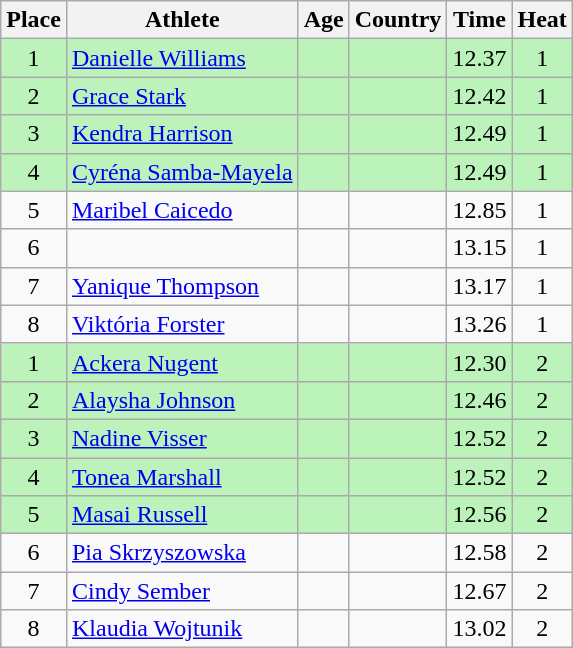<table class="wikitable mw-datatable sortable">
<tr>
<th>Place</th>
<th>Athlete</th>
<th>Age</th>
<th>Country</th>
<th>Time</th>
<th>Heat</th>
</tr>
<tr bgcolor=#bbf3bb>
<td align=center>1</td>
<td><a href='#'>Danielle Williams</a></td>
<td></td>
<td></td>
<td>12.37</td>
<td align=center>1</td>
</tr>
<tr bgcolor=#bbf3bb>
<td align=center>2</td>
<td><a href='#'>Grace Stark</a></td>
<td></td>
<td></td>
<td>12.42</td>
<td align=center>1</td>
</tr>
<tr bgcolor=#bbf3bb>
<td align=center>3</td>
<td><a href='#'>Kendra Harrison</a></td>
<td></td>
<td></td>
<td>12.49</td>
<td align=center>1</td>
</tr>
<tr bgcolor=#bbf3bb>
<td align=center>4</td>
<td><a href='#'>Cyréna Samba-Mayela</a></td>
<td></td>
<td></td>
<td>12.49</td>
<td align=center>1</td>
</tr>
<tr>
<td align=center>5</td>
<td><a href='#'>Maribel Caicedo</a></td>
<td></td>
<td></td>
<td>12.85</td>
<td align=center>1</td>
</tr>
<tr>
<td align=center>6</td>
<td></td>
<td></td>
<td></td>
<td>13.15</td>
<td align=center>1</td>
</tr>
<tr>
<td align=center>7</td>
<td><a href='#'>Yanique Thompson</a></td>
<td></td>
<td></td>
<td>13.17</td>
<td align=center>1</td>
</tr>
<tr>
<td align=center>8</td>
<td><a href='#'>Viktória Forster</a></td>
<td></td>
<td></td>
<td>13.26</td>
<td align=center>1</td>
</tr>
<tr bgcolor=#bbf3bb>
<td align=center>1</td>
<td><a href='#'>Ackera Nugent</a></td>
<td></td>
<td></td>
<td>12.30</td>
<td align=center>2</td>
</tr>
<tr bgcolor=#bbf3bb>
<td align=center>2</td>
<td><a href='#'>Alaysha Johnson</a></td>
<td></td>
<td></td>
<td>12.46</td>
<td align=center>2</td>
</tr>
<tr bgcolor=#bbf3bb>
<td align=center>3</td>
<td><a href='#'>Nadine Visser</a></td>
<td></td>
<td></td>
<td>12.52</td>
<td align=center>2</td>
</tr>
<tr bgcolor=#bbf3bb>
<td align=center>4</td>
<td><a href='#'>Tonea Marshall</a></td>
<td></td>
<td></td>
<td>12.52</td>
<td align=center>2</td>
</tr>
<tr bgcolor=#bbf3bb>
<td align=center>5</td>
<td><a href='#'>Masai Russell</a></td>
<td></td>
<td></td>
<td>12.56</td>
<td align=center>2</td>
</tr>
<tr>
<td align=center>6</td>
<td><a href='#'>Pia Skrzyszowska</a></td>
<td></td>
<td></td>
<td>12.58</td>
<td align=center>2</td>
</tr>
<tr>
<td align=center>7</td>
<td><a href='#'>Cindy Sember</a></td>
<td></td>
<td></td>
<td>12.67</td>
<td align=center>2</td>
</tr>
<tr>
<td align=center>8</td>
<td><a href='#'>Klaudia Wojtunik</a></td>
<td></td>
<td></td>
<td>13.02</td>
<td align=center>2</td>
</tr>
</table>
